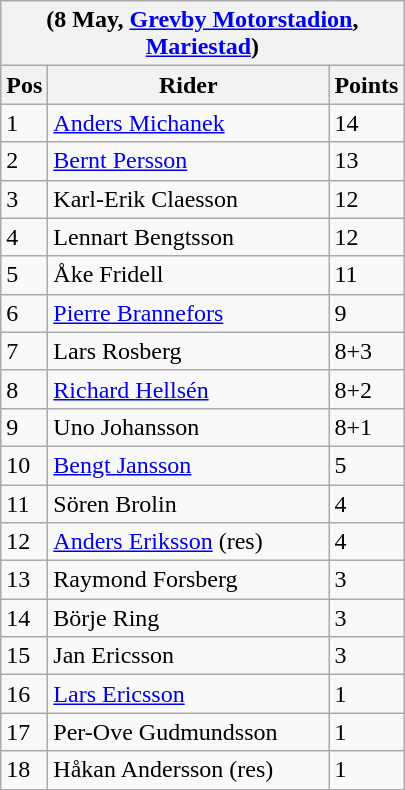<table class="wikitable">
<tr>
<th colspan="6">(8 May, <a href='#'>Grevby Motorstadion</a>, <a href='#'>Mariestad</a>)</th>
</tr>
<tr>
<th width=20>Pos</th>
<th width=180>Rider</th>
<th width=40>Points</th>
</tr>
<tr>
<td>1</td>
<td style="text-align:left;"><a href='#'>Anders Michanek</a></td>
<td>14</td>
</tr>
<tr>
<td>2</td>
<td style="text-align:left;"><a href='#'>Bernt Persson</a></td>
<td>13</td>
</tr>
<tr>
<td>3</td>
<td style="text-align:left;">Karl-Erik Claesson</td>
<td>12</td>
</tr>
<tr>
<td>4</td>
<td style="text-align:left;">Lennart Bengtsson</td>
<td>12</td>
</tr>
<tr>
<td>5</td>
<td style="text-align:left;">Åke Fridell</td>
<td>11</td>
</tr>
<tr>
<td>6</td>
<td style="text-align:left;"><a href='#'>Pierre Brannefors</a></td>
<td>9</td>
</tr>
<tr>
<td>7</td>
<td style="text-align:left;">Lars Rosberg</td>
<td>8+3</td>
</tr>
<tr>
<td>8</td>
<td style="text-align:left;"><a href='#'>Richard Hellsén</a></td>
<td>8+2</td>
</tr>
<tr>
<td>9</td>
<td style="text-align:left;">Uno Johansson</td>
<td>8+1</td>
</tr>
<tr>
<td>10</td>
<td style="text-align:left;"><a href='#'>Bengt Jansson</a></td>
<td>5</td>
</tr>
<tr>
<td>11</td>
<td style="text-align:left;">Sören Brolin</td>
<td>4</td>
</tr>
<tr>
<td>12</td>
<td style="text-align:left;"><a href='#'>Anders Eriksson</a> (res)</td>
<td>4</td>
</tr>
<tr>
<td>13</td>
<td style="text-align:left;">Raymond Forsberg</td>
<td>3</td>
</tr>
<tr>
<td>14</td>
<td style="text-align:left;">Börje Ring</td>
<td>3</td>
</tr>
<tr>
<td>15</td>
<td style="text-align:left;">Jan Ericsson</td>
<td>3</td>
</tr>
<tr>
<td>16</td>
<td style="text-align:left;"><a href='#'>Lars Ericsson</a></td>
<td>1</td>
</tr>
<tr>
<td>17</td>
<td style="text-align:left;">Per-Ove Gudmundsson</td>
<td>1</td>
</tr>
<tr>
<td>18</td>
<td style="text-align:left;">Håkan Andersson (res)</td>
<td>1</td>
</tr>
</table>
